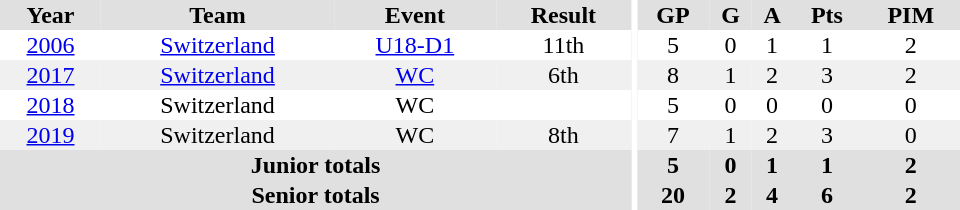<table border="0" cellpadding="1" cellspacing="0" ID="Table3" style="text-align:center; width:40em">
<tr ALIGN="center" bgcolor="#e0e0e0">
<th>Year</th>
<th>Team</th>
<th>Event</th>
<th>Result</th>
<th rowspan="99" bgcolor="#ffffff"></th>
<th>GP</th>
<th>G</th>
<th>A</th>
<th>Pts</th>
<th>PIM</th>
</tr>
<tr>
<td><a href='#'>2006</a></td>
<td><a href='#'>Switzerland</a></td>
<td><a href='#'>U18-D1</a></td>
<td>11th</td>
<td>5</td>
<td>0</td>
<td>1</td>
<td>1</td>
<td>2</td>
</tr>
<tr bgcolor="#f0f0f0">
<td><a href='#'>2017</a></td>
<td><a href='#'>Switzerland</a></td>
<td><a href='#'>WC</a></td>
<td>6th</td>
<td>8</td>
<td>1</td>
<td>2</td>
<td>3</td>
<td>2</td>
</tr>
<tr>
<td><a href='#'>2018</a></td>
<td>Switzerland</td>
<td>WC</td>
<td></td>
<td>5</td>
<td>0</td>
<td>0</td>
<td>0</td>
<td>0</td>
</tr>
<tr bgcolor="#f0f0f0">
<td><a href='#'>2019</a></td>
<td>Switzerland</td>
<td>WC</td>
<td>8th</td>
<td>7</td>
<td>1</td>
<td>2</td>
<td>3</td>
<td>0</td>
</tr>
<tr bgcolor="#e0e0e0">
<th colspan="4">Junior totals</th>
<th>5</th>
<th>0</th>
<th>1</th>
<th>1</th>
<th>2</th>
</tr>
<tr bgcolor="#e0e0e0">
<th colspan="4">Senior totals</th>
<th>20</th>
<th>2</th>
<th>4</th>
<th>6</th>
<th>2</th>
</tr>
</table>
